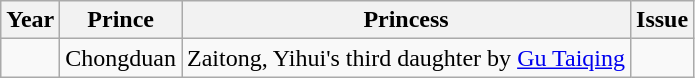<table class="wikitable">
<tr>
<th>Year</th>
<th>Prince</th>
<th>Princess</th>
<th>Issue</th>
</tr>
<tr>
<td></td>
<td>Chongduan</td>
<td>Zaitong, Yihui's third daughter by <a href='#'>Gu Taiqing</a></td>
<td></td>
</tr>
</table>
